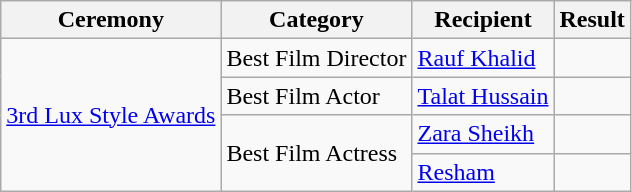<table class="wikitable style">
<tr>
<th>Ceremony</th>
<th>Category</th>
<th>Recipient</th>
<th>Result</th>
</tr>
<tr>
<td rowspan="4"><a href='#'>3rd Lux Style Awards</a></td>
<td>Best Film Director</td>
<td><a href='#'>Rauf Khalid</a></td>
<td></td>
</tr>
<tr>
<td>Best Film Actor</td>
<td><a href='#'>Talat Hussain</a></td>
<td></td>
</tr>
<tr>
<td rowspan="2">Best Film Actress</td>
<td><a href='#'>Zara Sheikh</a></td>
<td></td>
</tr>
<tr>
<td><a href='#'>Resham</a></td>
<td></td>
</tr>
</table>
